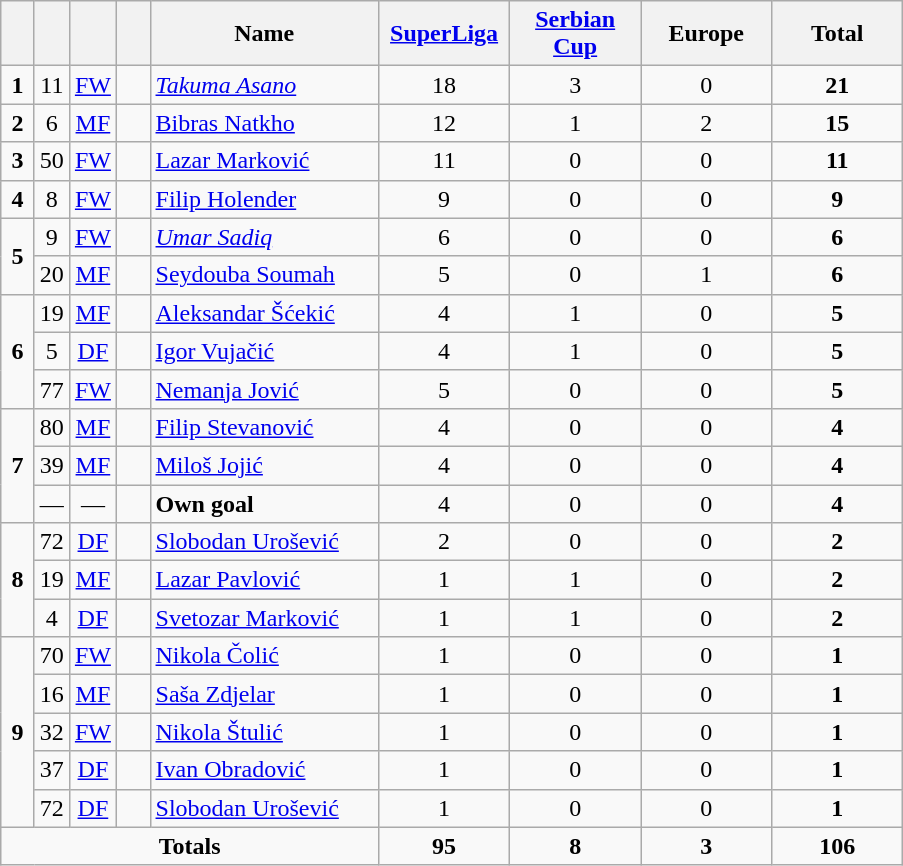<table class="wikitable" style="text-align:center">
<tr>
<th width=15></th>
<th width=15></th>
<th width=15></th>
<th width=15></th>
<th width=145>Name</th>
<th width=80><strong><a href='#'>SuperLiga</a></strong></th>
<th width=80><strong><a href='#'>Serbian Cup</a></strong></th>
<th width=80><strong>Europe</strong></th>
<th width=80>Total</th>
</tr>
<tr>
<td><strong>1</strong></td>
<td>11</td>
<td><a href='#'>FW</a></td>
<td></td>
<td align=left><em><a href='#'>Takuma Asano</a></em></td>
<td>18</td>
<td>3</td>
<td>0</td>
<td><strong>21</strong></td>
</tr>
<tr>
<td><strong>2</strong></td>
<td>6</td>
<td><a href='#'>MF</a></td>
<td></td>
<td align=left><a href='#'>Bibras Natkho</a></td>
<td>12</td>
<td>1</td>
<td>2</td>
<td><strong>15</strong></td>
</tr>
<tr>
<td><strong>3</strong></td>
<td>50</td>
<td><a href='#'>FW</a></td>
<td></td>
<td align=left><a href='#'>Lazar Marković</a></td>
<td>11</td>
<td>0</td>
<td>0</td>
<td><strong>11</strong></td>
</tr>
<tr>
<td><strong>4</strong></td>
<td>8</td>
<td><a href='#'>FW</a></td>
<td></td>
<td align=left><a href='#'>Filip Holender</a></td>
<td>9</td>
<td>0</td>
<td>0</td>
<td><strong>9</strong></td>
</tr>
<tr>
<td rowspan=2><strong>5</strong></td>
<td>9</td>
<td><a href='#'>FW</a></td>
<td></td>
<td align=left><em><a href='#'>Umar Sadiq</a></em></td>
<td>6</td>
<td>0</td>
<td>0</td>
<td><strong>6</strong></td>
</tr>
<tr>
<td>20</td>
<td><a href='#'>MF</a></td>
<td></td>
<td align=left><a href='#'>Seydouba Soumah</a></td>
<td>5</td>
<td>0</td>
<td>1</td>
<td><strong>6</strong></td>
</tr>
<tr>
<td rowspan=3><strong>6</strong></td>
<td>19</td>
<td><a href='#'>MF</a></td>
<td></td>
<td align=left><a href='#'>Aleksandar Šćekić</a></td>
<td>4</td>
<td>1</td>
<td>0</td>
<td><strong>5</strong></td>
</tr>
<tr>
<td>5</td>
<td><a href='#'>DF</a></td>
<td></td>
<td align=left><a href='#'>Igor Vujačić</a></td>
<td>4</td>
<td>1</td>
<td>0</td>
<td><strong>5</strong></td>
</tr>
<tr>
<td>77</td>
<td><a href='#'>FW</a></td>
<td></td>
<td align=left><a href='#'>Nemanja Jović</a></td>
<td>5</td>
<td>0</td>
<td>0</td>
<td><strong>5</strong></td>
</tr>
<tr>
<td rowspan=3><strong>7</strong></td>
<td>80</td>
<td><a href='#'>MF</a></td>
<td></td>
<td align=left><a href='#'>Filip Stevanović</a></td>
<td>4</td>
<td>0</td>
<td>0</td>
<td><strong>4</strong></td>
</tr>
<tr>
<td>39</td>
<td><a href='#'>MF</a></td>
<td></td>
<td align=left><a href='#'>Miloš Jojić</a></td>
<td>4</td>
<td>0</td>
<td>0</td>
<td><strong>4</strong></td>
</tr>
<tr>
<td>—</td>
<td>—</td>
<td></td>
<td align=left><strong>Own goal</strong></td>
<td>4</td>
<td>0</td>
<td>0</td>
<td><strong>4</strong></td>
</tr>
<tr>
<td rowspan=3><strong>8</strong></td>
<td>72</td>
<td><a href='#'>DF</a></td>
<td></td>
<td align=left><a href='#'>Slobodan Urošević</a></td>
<td>2</td>
<td>0</td>
<td>0</td>
<td><strong>2</strong></td>
</tr>
<tr>
<td>19</td>
<td><a href='#'>MF</a></td>
<td></td>
<td align=left><a href='#'>Lazar Pavlović</a></td>
<td>1</td>
<td>1</td>
<td>0</td>
<td><strong>2</strong></td>
</tr>
<tr>
<td>4</td>
<td><a href='#'>DF</a></td>
<td></td>
<td align=left><a href='#'>Svetozar Marković</a></td>
<td>1</td>
<td>1</td>
<td>0</td>
<td><strong>2</strong></td>
</tr>
<tr>
<td rowspan=5><strong>9</strong></td>
<td>70</td>
<td><a href='#'>FW</a></td>
<td></td>
<td align=left><a href='#'>Nikola Čolić</a></td>
<td>1</td>
<td>0</td>
<td>0</td>
<td><strong>1</strong></td>
</tr>
<tr>
<td>16</td>
<td><a href='#'>MF</a></td>
<td></td>
<td align=left><a href='#'>Saša Zdjelar</a></td>
<td>1</td>
<td>0</td>
<td>0</td>
<td><strong>1</strong></td>
</tr>
<tr>
<td>32</td>
<td><a href='#'>FW</a></td>
<td></td>
<td align=left><a href='#'>Nikola Štulić</a></td>
<td>1</td>
<td>0</td>
<td>0</td>
<td><strong>1</strong></td>
</tr>
<tr>
<td>37</td>
<td><a href='#'>DF</a></td>
<td></td>
<td align=left><a href='#'>Ivan Obradović</a></td>
<td>1</td>
<td>0</td>
<td>0</td>
<td><strong>1</strong></td>
</tr>
<tr>
<td>72</td>
<td><a href='#'>DF</a></td>
<td></td>
<td align=left><a href='#'>Slobodan Urošević</a></td>
<td>1</td>
<td>0</td>
<td>0</td>
<td><strong>1</strong></td>
</tr>
<tr>
<td colspan=5><strong>Totals</strong></td>
<td><strong>95</strong></td>
<td><strong>8</strong></td>
<td><strong>3</strong></td>
<td><strong>106</strong></td>
</tr>
</table>
